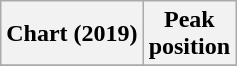<table class="wikitable plainrowheaders" style="text-align:center">
<tr>
<th scope="col">Chart (2019)</th>
<th scope="col">Peak<br>position</th>
</tr>
<tr>
</tr>
</table>
